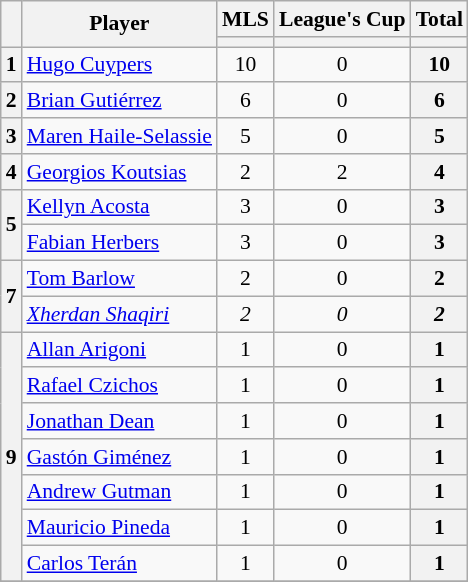<table class="wikitable sortable" style="text-align:center; font-size:90%">
<tr>
<th rowspan="2"></th>
<th rowspan="2">Player</th>
<th colspan="1">MLS</th>
<th colspan="1">League's Cup</th>
<th colspan="1">Total</th>
</tr>
<tr>
<th></th>
<th></th>
<th></th>
</tr>
<tr>
<th>1</th>
<td style="text-align:left;" data-sort-value="Cuypers, Hugo"> <a href='#'>Hugo Cuypers</a><br></td>
<td>10<br></td>
<td>0<br></td>
<th>10</th>
</tr>
<tr>
<th>2</th>
<td style="text-align:left;" data-sort-value="Gutiérrez, Brian"> <a href='#'>Brian Gutiérrez</a><br></td>
<td>6<br></td>
<td>0<br></td>
<th>6</th>
</tr>
<tr>
<th>3</th>
<td style="text-align:left;" data-sort-value="Haile-Selassie, Maren"> <a href='#'>Maren Haile-Selassie</a><br></td>
<td>5<br></td>
<td>0<br></td>
<th>5</th>
</tr>
<tr>
<th>4</th>
<td style="text-align:left;" data-sort-value="Koutsias, Georgios"> <a href='#'>Georgios Koutsias</a><br></td>
<td>2<br></td>
<td>2<br></td>
<th>4</th>
</tr>
<tr>
<th rowspan="2">5</th>
<td style="text-align:left;" data-sort-value="Acosta, Kellyn"> <a href='#'>Kellyn Acosta</a><br></td>
<td>3<br></td>
<td>0<br></td>
<th>3</th>
</tr>
<tr>
<td style="text-align:left;" data-sort-value="Herbers, Fabian"> <a href='#'>Fabian Herbers</a><br></td>
<td>3<br></td>
<td>0<br></td>
<th>3</th>
</tr>
<tr>
<th rowspan="2">7</th>
<td style="text-align:left;" data-sort-value="Barlow, Tom"> <a href='#'>Tom Barlow</a><br></td>
<td>2<br></td>
<td>0<br></td>
<th>2</th>
</tr>
<tr>
<td style="text-align:left;" data-sort-value="Shaqiri, Xherdan"> <em><a href='#'>Xherdan Shaqiri</a></em><br></td>
<td><em>2</em><br></td>
<td><em>0</em><br></td>
<th><em>2</em></th>
</tr>
<tr>
<th rowspan="7">9</th>
<td style="text-align:left;" data-sort-value="Arigoni, Allan"> <a href='#'>Allan Arigoni</a><br></td>
<td>1<br></td>
<td>0<br></td>
<th>1</th>
</tr>
<tr>
<td style="text-align:left;" data-sort-value="Czichos, Rafael"> <a href='#'>Rafael Czichos</a><br></td>
<td>1<br></td>
<td>0<br></td>
<th>1</th>
</tr>
<tr>
<td style="text-align:left;" data-sort-value="Dean, Jonathan"> <a href='#'>Jonathan Dean</a><br></td>
<td>1<br></td>
<td>0<br></td>
<th>1</th>
</tr>
<tr>
<td style="text-align:left;" data-sort-value="Giménez, Gastón"> <a href='#'>Gastón Giménez</a><br></td>
<td>1<br></td>
<td>0<br></td>
<th>1</th>
</tr>
<tr>
<td style="text-align:left;" data-sort-value="Gutman, Andrew"> <a href='#'>Andrew Gutman</a><br></td>
<td>1<br></td>
<td>0<br></td>
<th>1</th>
</tr>
<tr>
<td style="text-align:left;" data-sort-value="Pineda, Mauricio"> <a href='#'>Mauricio Pineda</a><br></td>
<td>1<br></td>
<td>0<br></td>
<th>1</th>
</tr>
<tr>
<td style="text-align:left;" data-sort-value="Terán, Carlos"> <a href='#'>Carlos Terán</a><br></td>
<td>1<br></td>
<td>0<br></td>
<th>1</th>
</tr>
<tr>
</tr>
</table>
